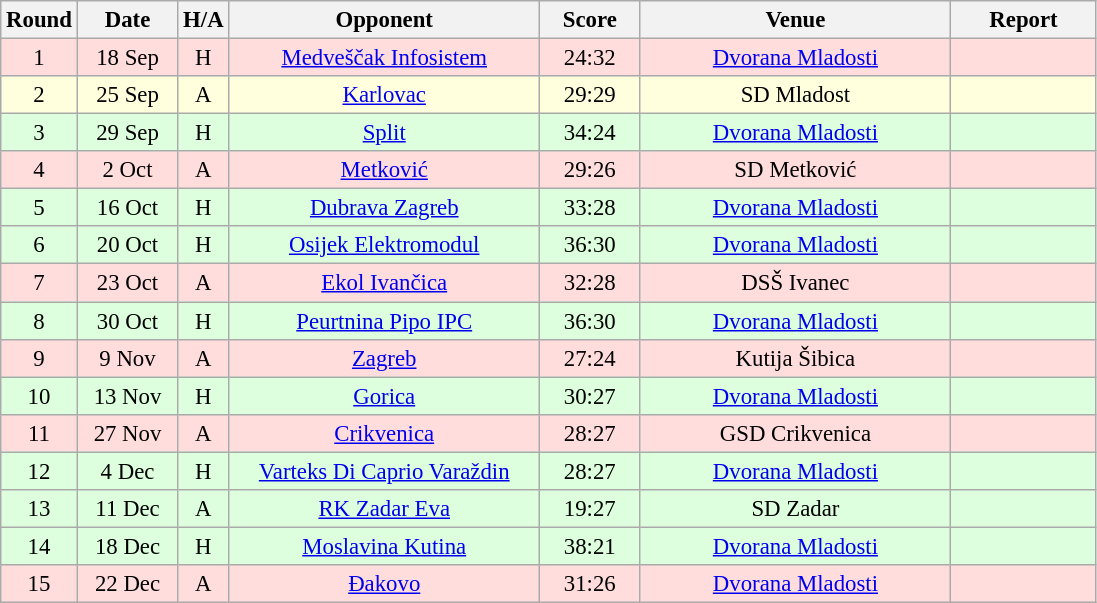<table class="wikitable sortable" style="text-align: center; font-size:95%;">
<tr>
<th width="30">Round</th>
<th width="60">Date</th>
<th width="20">H/A</th>
<th width="200">Opponent</th>
<th width="60">Score</th>
<th width="200">Venue</th>
<th width="90" class="unsortable">Report</th>
</tr>
<tr bgcolor="#ffdddd">
<td>1</td>
<td>18 Sep</td>
<td>H</td>
<td><a href='#'>Medveščak Infosistem</a></td>
<td>24:32</td>
<td><a href='#'>Dvorana Mladosti</a></td>
<td></td>
</tr>
<tr bgcolor="#ffffdd">
<td>2</td>
<td>25 Sep</td>
<td>A</td>
<td><a href='#'>Karlovac</a></td>
<td>29:29</td>
<td>SD Mladost</td>
<td></td>
</tr>
<tr bgcolor="#ddffdd">
<td>3</td>
<td>29 Sep</td>
<td>H</td>
<td><a href='#'>Split</a></td>
<td>34:24</td>
<td><a href='#'>Dvorana Mladosti</a></td>
<td></td>
</tr>
<tr bgcolor="#ffdddd">
<td>4</td>
<td>2 Oct</td>
<td>A</td>
<td><a href='#'>Metković</a></td>
<td>29:26</td>
<td>SD Metković</td>
<td></td>
</tr>
<tr bgcolor="#ddffdd">
<td>5</td>
<td>16 Oct</td>
<td>H</td>
<td><a href='#'>Dubrava Zagreb</a></td>
<td>33:28</td>
<td><a href='#'>Dvorana Mladosti</a></td>
<td></td>
</tr>
<tr bgcolor="#ddffdd">
<td>6</td>
<td>20 Oct</td>
<td>H</td>
<td><a href='#'>Osijek Elektromodul</a></td>
<td>36:30</td>
<td><a href='#'>Dvorana Mladosti</a></td>
<td></td>
</tr>
<tr bgcolor="#ffdddd">
<td>7</td>
<td>23 Oct</td>
<td>A</td>
<td><a href='#'>Ekol Ivančica</a></td>
<td>32:28</td>
<td>DSŠ Ivanec</td>
<td></td>
</tr>
<tr bgcolor="#ddffdd">
<td>8</td>
<td>30 Oct</td>
<td>H</td>
<td><a href='#'>Peurtnina Pipo IPC</a></td>
<td>36:30</td>
<td><a href='#'>Dvorana Mladosti</a></td>
<td></td>
</tr>
<tr bgcolor="#ffdddd">
<td>9</td>
<td>9 Nov</td>
<td>A</td>
<td><a href='#'>Zagreb</a></td>
<td>27:24</td>
<td>Kutija Šibica</td>
<td></td>
</tr>
<tr bgcolor="#ddffdd">
<td>10</td>
<td>13 Nov</td>
<td>H</td>
<td><a href='#'>Gorica</a></td>
<td>30:27</td>
<td><a href='#'>Dvorana Mladosti</a></td>
<td></td>
</tr>
<tr bgcolor="#ffdddd">
<td>11</td>
<td>27 Nov</td>
<td>A</td>
<td><a href='#'>Crikvenica</a></td>
<td>28:27</td>
<td>GSD Crikvenica</td>
<td></td>
</tr>
<tr bgcolor="#ddffdd">
<td>12</td>
<td>4 Dec</td>
<td>H</td>
<td><a href='#'>Varteks Di Caprio Varaždin</a></td>
<td>28:27</td>
<td><a href='#'>Dvorana Mladosti</a></td>
<td></td>
</tr>
<tr bgcolor="#ddffdd">
<td>13</td>
<td>11 Dec</td>
<td>A</td>
<td><a href='#'>RK Zadar Eva</a></td>
<td>19:27</td>
<td>SD Zadar</td>
<td></td>
</tr>
<tr bgcolor="#ddffdd">
<td>14</td>
<td>18 Dec</td>
<td>H</td>
<td><a href='#'>Moslavina Kutina</a></td>
<td>38:21</td>
<td><a href='#'>Dvorana Mladosti</a></td>
<td></td>
</tr>
<tr bgcolor="#ffdddd">
<td>15</td>
<td>22 Dec</td>
<td>A</td>
<td><a href='#'>Đakovo</a></td>
<td>31:26</td>
<td><a href='#'>Dvorana Mladosti</a></td>
<td></td>
</tr>
</table>
